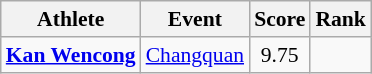<table class="wikitable" style="text-align:center; font-size:90%">
<tr>
<th>Athlete</th>
<th>Event</th>
<th>Score</th>
<th>Rank</th>
</tr>
<tr>
<td align="left"><strong><a href='#'>Kan Wencong</a></strong></td>
<td align="left"><a href='#'>Changquan</a></td>
<td>9.75</td>
<td align=center></td>
</tr>
</table>
